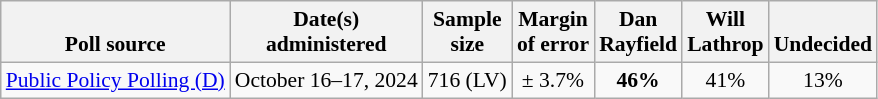<table class="wikitable sortable mw-datatable" style="font-size:90%;text-align:center;line-height:17px">
<tr valign=bottom>
<th>Poll source</th>
<th>Date(s)<br>administered</th>
<th>Sample<br>size</th>
<th>Margin<br>of error</th>
<th class="unsortable">Dan<br>Rayfield<br></th>
<th class="unsortable">Will<br>Lathrop<br></th>
<th class="unsortable">Undecided</th>
</tr>
<tr>
<td style="text-align:left;"><a href='#'>Public Policy Polling (D)</a></td>
<td data-sort-value="2024-10-17">October 16–17, 2024</td>
<td>716 (LV)</td>
<td>± 3.7%</td>
<td><strong>46%</strong></td>
<td>41%</td>
<td>13%</td>
</tr>
</table>
